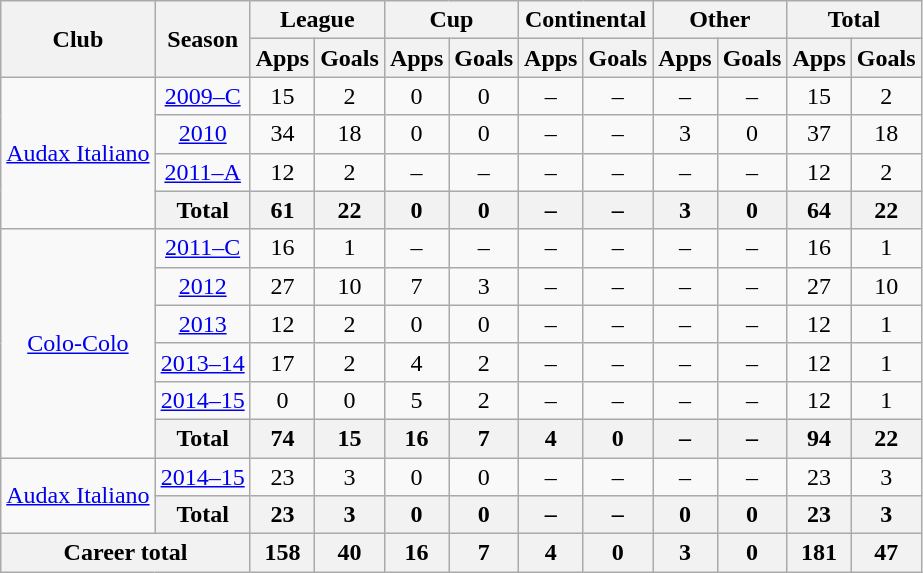<table class="wikitable" style="text-align:center">
<tr>
<th rowspan="2">Club</th>
<th rowspan="2">Season</th>
<th colspan="2">League</th>
<th colspan="2">Cup</th>
<th colspan="2">Continental</th>
<th colspan="2">Other</th>
<th colspan="2">Total</th>
</tr>
<tr>
<th>Apps</th>
<th>Goals</th>
<th>Apps</th>
<th>Goals</th>
<th>Apps</th>
<th>Goals</th>
<th>Apps</th>
<th>Goals</th>
<th>Apps</th>
<th>Goals</th>
</tr>
<tr>
<td rowspan="4"><a href='#'>Audax Italiano</a></td>
<td><a href='#'>2009–C</a></td>
<td>15</td>
<td>2</td>
<td>0</td>
<td>0</td>
<td>–</td>
<td>–</td>
<td>–</td>
<td>–</td>
<td>15</td>
<td>2</td>
</tr>
<tr>
<td><a href='#'>2010</a></td>
<td>34</td>
<td>18</td>
<td>0</td>
<td>0</td>
<td>–</td>
<td>–</td>
<td>3</td>
<td>0</td>
<td>37</td>
<td>18</td>
</tr>
<tr>
<td><a href='#'>2011–A</a></td>
<td>12</td>
<td>2</td>
<td>–</td>
<td>–</td>
<td>–</td>
<td>–</td>
<td>–</td>
<td>–</td>
<td>12</td>
<td>2</td>
</tr>
<tr>
<th>Total</th>
<th>61</th>
<th>22</th>
<th>0</th>
<th>0</th>
<th>–</th>
<th>–</th>
<th>3</th>
<th>0</th>
<th>64</th>
<th>22</th>
</tr>
<tr>
<td rowspan="6"><a href='#'>Colo-Colo</a></td>
<td><a href='#'>2011–C</a></td>
<td>16</td>
<td>1</td>
<td>–</td>
<td>–</td>
<td>–</td>
<td>–</td>
<td>–</td>
<td>–</td>
<td>16</td>
<td>1</td>
</tr>
<tr>
<td><a href='#'>2012</a></td>
<td>27</td>
<td>10</td>
<td>7</td>
<td>3</td>
<td>–</td>
<td>–</td>
<td>–</td>
<td>–</td>
<td>27</td>
<td>10</td>
</tr>
<tr>
<td><a href='#'>2013</a></td>
<td>12</td>
<td>2</td>
<td>0</td>
<td>0</td>
<td>–</td>
<td>–</td>
<td>–</td>
<td>–</td>
<td>12</td>
<td>1</td>
</tr>
<tr>
<td><a href='#'>2013–14</a></td>
<td>17</td>
<td>2</td>
<td>4</td>
<td>2</td>
<td>–</td>
<td>–</td>
<td>–</td>
<td>–</td>
<td>12</td>
<td>1</td>
</tr>
<tr>
<td><a href='#'>2014–15</a></td>
<td>0</td>
<td>0</td>
<td>5</td>
<td>2</td>
<td>–</td>
<td>–</td>
<td>–</td>
<td>–</td>
<td>12</td>
<td>1</td>
</tr>
<tr>
<th>Total</th>
<th>74</th>
<th>15</th>
<th>16</th>
<th>7</th>
<th>4</th>
<th>0</th>
<th>–</th>
<th>–</th>
<th>94</th>
<th>22</th>
</tr>
<tr>
<td rowspan="2"><a href='#'>Audax Italiano</a></td>
<td><a href='#'>2014–15</a></td>
<td>23</td>
<td>3</td>
<td>0</td>
<td>0</td>
<td>–</td>
<td>–</td>
<td>–</td>
<td>–</td>
<td>23</td>
<td>3</td>
</tr>
<tr>
<th>Total</th>
<th>23</th>
<th>3</th>
<th>0</th>
<th>0</th>
<th>–</th>
<th>–</th>
<th>0</th>
<th>0</th>
<th>23</th>
<th>3</th>
</tr>
<tr>
<th colspan="2">Career total</th>
<th>158</th>
<th>40</th>
<th>16</th>
<th>7</th>
<th>4</th>
<th>0</th>
<th>3</th>
<th>0</th>
<th>181</th>
<th>47</th>
</tr>
</table>
